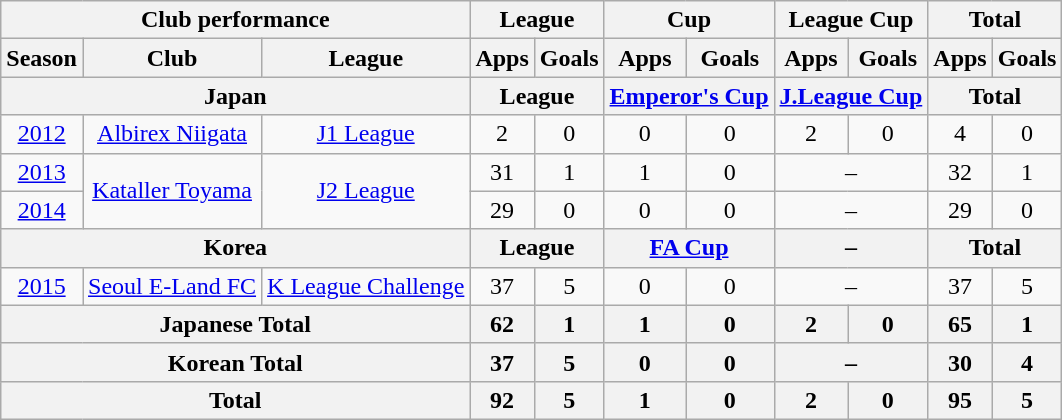<table class="wikitable" style="text-align:center;">
<tr>
<th colspan=3>Club performance</th>
<th colspan=2>League</th>
<th colspan=2>Cup</th>
<th colspan=2>League Cup</th>
<th colspan=2>Total</th>
</tr>
<tr>
<th>Season</th>
<th>Club</th>
<th>League</th>
<th>Apps</th>
<th>Goals</th>
<th>Apps</th>
<th>Goals</th>
<th>Apps</th>
<th>Goals</th>
<th>Apps</th>
<th>Goals</th>
</tr>
<tr>
<th colspan=3>Japan</th>
<th colspan=2>League</th>
<th colspan=2><a href='#'>Emperor's Cup</a></th>
<th colspan=2><a href='#'>J.League Cup</a></th>
<th colspan=2>Total</th>
</tr>
<tr>
<td><a href='#'>2012</a></td>
<td><a href='#'>Albirex Niigata</a></td>
<td><a href='#'>J1 League</a></td>
<td>2</td>
<td>0</td>
<td>0</td>
<td>0</td>
<td>2</td>
<td>0</td>
<td>4</td>
<td>0</td>
</tr>
<tr>
<td><a href='#'>2013</a></td>
<td rowspan=2><a href='#'>Kataller Toyama</a></td>
<td rowspan=2><a href='#'>J2 League</a></td>
<td>31</td>
<td>1</td>
<td>1</td>
<td>0</td>
<td colspan="2">–</td>
<td>32</td>
<td>1</td>
</tr>
<tr>
<td><a href='#'>2014</a></td>
<td>29</td>
<td>0</td>
<td>0</td>
<td>0</td>
<td colspan="2">–</td>
<td>29</td>
<td>0</td>
</tr>
<tr>
<th colspan=3>Korea</th>
<th colspan=2>League</th>
<th colspan=2><a href='#'>FA Cup</a></th>
<th colspan=2>–</th>
<th colspan=2>Total</th>
</tr>
<tr>
<td><a href='#'>2015</a></td>
<td><a href='#'>Seoul E-Land FC</a></td>
<td><a href='#'>K League Challenge</a></td>
<td>37</td>
<td>5</td>
<td>0</td>
<td>0</td>
<td colspan="2">–</td>
<td>37</td>
<td>5</td>
</tr>
<tr>
<th colspan=3>Japanese Total</th>
<th>62</th>
<th>1</th>
<th>1</th>
<th>0</th>
<th>2</th>
<th>0</th>
<th>65</th>
<th>1</th>
</tr>
<tr>
<th colspan=3>Korean Total</th>
<th>37</th>
<th>5</th>
<th>0</th>
<th>0</th>
<th colspan="2">–</th>
<th>30</th>
<th>4</th>
</tr>
<tr>
<th colspan=3>Total</th>
<th>92</th>
<th>5</th>
<th>1</th>
<th>0</th>
<th>2</th>
<th>0</th>
<th>95</th>
<th>5</th>
</tr>
</table>
